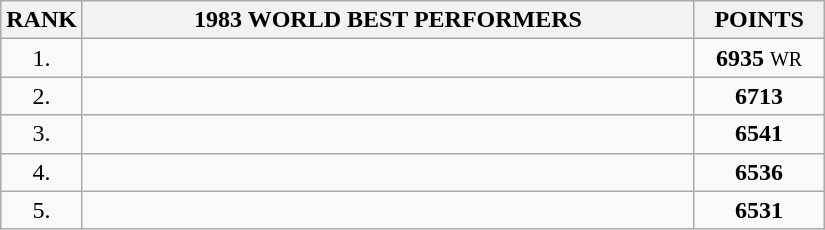<table class=wikitable>
<tr>
<th>RANK</th>
<th align="center" style="width: 25em">1983 WORLD BEST PERFORMERS</th>
<th align="center" style="width: 5em">POINTS</th>
</tr>
<tr>
<td align="center">1.</td>
<td></td>
<td align="center"><strong>6935</strong> <small>WR</small></td>
</tr>
<tr>
<td align="center">2.</td>
<td></td>
<td align="center"><strong>6713</strong></td>
</tr>
<tr>
<td align="center">3.</td>
<td></td>
<td align="center"><strong>6541</strong></td>
</tr>
<tr>
<td align="center">4.</td>
<td></td>
<td align="center"><strong>6536</strong></td>
</tr>
<tr>
<td align="center">5.</td>
<td></td>
<td align="center"><strong>6531</strong></td>
</tr>
</table>
